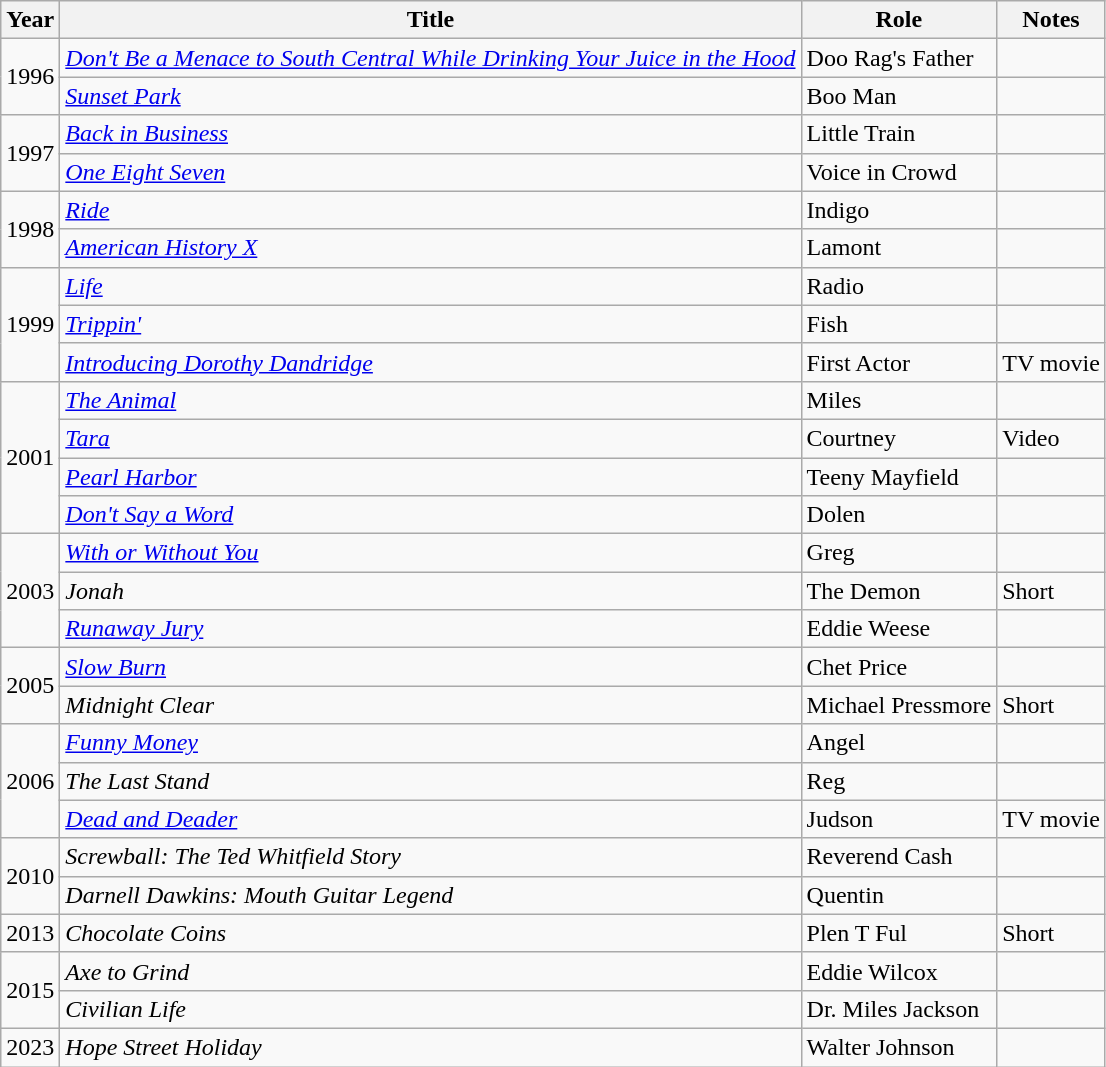<table class="wikitable sortable">
<tr>
<th>Year</th>
<th>Title</th>
<th>Role</th>
<th>Notes</th>
</tr>
<tr>
<td rowspan=2>1996</td>
<td><em><a href='#'>Don't Be a Menace to South Central While Drinking Your Juice in the Hood</a></em></td>
<td>Doo Rag's Father</td>
<td></td>
</tr>
<tr>
<td><em><a href='#'>Sunset Park</a></em></td>
<td>Boo Man</td>
<td></td>
</tr>
<tr>
<td rowspan=2>1997</td>
<td><em><a href='#'>Back in Business</a></em></td>
<td>Little Train</td>
<td></td>
</tr>
<tr>
<td><em><a href='#'>One Eight Seven</a></em></td>
<td>Voice in Crowd</td>
<td></td>
</tr>
<tr>
<td rowspan=2>1998</td>
<td><em><a href='#'>Ride</a></em></td>
<td>Indigo</td>
<td></td>
</tr>
<tr>
<td><em><a href='#'>American History X</a></em></td>
<td>Lamont</td>
<td></td>
</tr>
<tr>
<td rowspan=3>1999</td>
<td><em><a href='#'>Life</a></em></td>
<td>Radio</td>
<td></td>
</tr>
<tr>
<td><em><a href='#'>Trippin'</a></em></td>
<td>Fish</td>
<td></td>
</tr>
<tr>
<td><em><a href='#'>Introducing Dorothy Dandridge</a></em></td>
<td>First Actor</td>
<td>TV movie</td>
</tr>
<tr>
<td rowspan=4>2001</td>
<td><em><a href='#'>The Animal</a></em></td>
<td>Miles</td>
<td></td>
</tr>
<tr>
<td><em><a href='#'>Tara</a></em></td>
<td>Courtney</td>
<td>Video</td>
</tr>
<tr>
<td><em><a href='#'>Pearl Harbor</a></em></td>
<td>Teeny Mayfield</td>
<td></td>
</tr>
<tr>
<td><em><a href='#'>Don't Say a Word</a></em></td>
<td>Dolen</td>
<td></td>
</tr>
<tr>
<td rowspan=3>2003</td>
<td><em><a href='#'>With or Without You</a></em></td>
<td>Greg</td>
<td></td>
</tr>
<tr>
<td><em>Jonah</em></td>
<td>The Demon</td>
<td>Short</td>
</tr>
<tr>
<td><em><a href='#'>Runaway Jury</a></em></td>
<td>Eddie Weese</td>
<td></td>
</tr>
<tr>
<td rowspan=2>2005</td>
<td><em><a href='#'>Slow Burn</a></em></td>
<td>Chet Price</td>
<td></td>
</tr>
<tr>
<td><em>Midnight Clear</em></td>
<td>Michael Pressmore</td>
<td>Short</td>
</tr>
<tr>
<td rowspan=3>2006</td>
<td><em><a href='#'>Funny Money</a></em></td>
<td>Angel</td>
<td></td>
</tr>
<tr>
<td><em>The Last Stand</em></td>
<td>Reg</td>
<td></td>
</tr>
<tr>
<td><em><a href='#'>Dead and Deader</a></em></td>
<td>Judson</td>
<td>TV movie</td>
</tr>
<tr>
<td rowspan=2>2010</td>
<td><em>Screwball: The Ted Whitfield Story</em></td>
<td>Reverend Cash</td>
<td></td>
</tr>
<tr>
<td><em>Darnell Dawkins: Mouth Guitar Legend</em></td>
<td>Quentin</td>
<td></td>
</tr>
<tr>
<td>2013</td>
<td><em>Chocolate Coins</em></td>
<td>Plen T Ful</td>
<td>Short</td>
</tr>
<tr>
<td rowspan=2>2015</td>
<td><em>Axe to Grind</em></td>
<td>Eddie Wilcox</td>
<td></td>
</tr>
<tr>
<td><em>Civilian Life</em></td>
<td>Dr. Miles Jackson</td>
<td></td>
</tr>
<tr>
<td>2023</td>
<td><em>Hope Street Holiday</em></td>
<td>Walter Johnson</td>
<td></td>
</tr>
</table>
